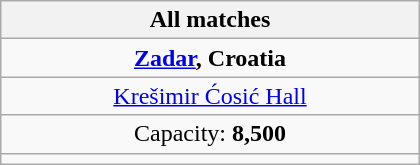<table class="wikitable" style="text-align:center" width=280>
<tr>
<th>All matches</th>
</tr>
<tr>
<td><strong><a href='#'>Zadar</a>, Croatia</strong></td>
</tr>
<tr>
<td><a href='#'>Krešimir Ćosić Hall</a></td>
</tr>
<tr>
<td>Capacity: <strong>8,500</strong></td>
</tr>
<tr>
<td></td>
</tr>
</table>
